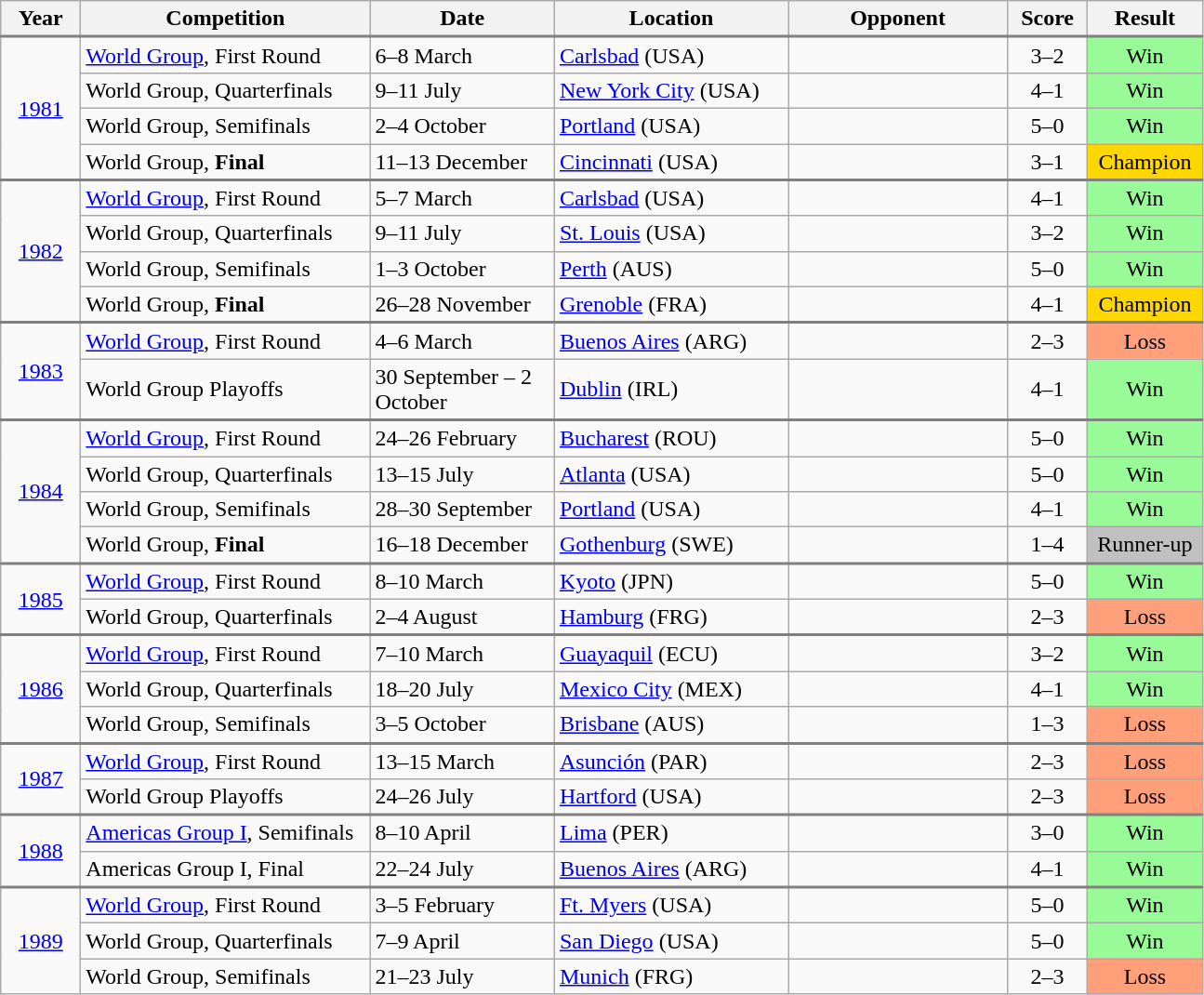<table class="wikitable collapsible collapsed">
<tr>
<th width="50">Year</th>
<th width="200">Competition</th>
<th width="125">Date</th>
<th width="160">Location</th>
<th width="150">Opponent</th>
<th width="50">Score</th>
<th width="75">Result</th>
</tr>
<tr style="border-top:2px solid gray;">
<td align="center" rowspan="4"><a href='#'>1981</a></td>
<td><a href='#'>World Group</a>, First Round</td>
<td>6–8 March</td>
<td><a href='#'>Carlsbad</a> (USA)</td>
<td></td>
<td align="center">3–2</td>
<td align="center" bgcolor="#98FB98">Win</td>
</tr>
<tr>
<td>World Group, Quarterfinals</td>
<td>9–11 July</td>
<td><a href='#'>New York City</a> (USA)</td>
<td></td>
<td align="center">4–1</td>
<td align="center" bgcolor="#98FB98">Win</td>
</tr>
<tr>
<td>World Group, Semifinals</td>
<td>2–4 October</td>
<td><a href='#'>Portland</a> (USA)</td>
<td></td>
<td align="center">5–0</td>
<td align="center" bgcolor="#98FB98">Win</td>
</tr>
<tr>
<td>World Group, <strong>Final</strong></td>
<td>11–13 December</td>
<td><a href='#'>Cincinnati</a> (USA)</td>
<td></td>
<td align="center">3–1</td>
<td align="center" bgcolor="gold">Champion</td>
</tr>
<tr style="border-top:2px solid gray;">
<td align="center" rowspan="4"><a href='#'>1982</a></td>
<td><a href='#'>World Group</a>, First Round</td>
<td>5–7 March</td>
<td><a href='#'>Carlsbad</a> (USA)</td>
<td></td>
<td align="center">4–1</td>
<td align="center" bgcolor="#98FB98">Win</td>
</tr>
<tr>
<td>World Group, Quarterfinals</td>
<td>9–11 July</td>
<td><a href='#'>St. Louis</a> (USA)</td>
<td></td>
<td align="center">3–2</td>
<td align="center" bgcolor="#98FB98">Win</td>
</tr>
<tr>
<td>World Group, Semifinals</td>
<td>1–3 October</td>
<td><a href='#'>Perth</a> (AUS)</td>
<td></td>
<td align="center">5–0</td>
<td align="center" bgcolor="#98FB98">Win</td>
</tr>
<tr>
<td>World Group, <strong>Final</strong></td>
<td>26–28 November</td>
<td><a href='#'>Grenoble</a> (FRA)</td>
<td></td>
<td align="center">4–1</td>
<td align="center" bgcolor="gold">Champion</td>
</tr>
<tr style="border-top:2px solid gray;">
<td align="center" rowspan="2"><a href='#'>1983</a></td>
<td><a href='#'>World Group</a>, First Round</td>
<td>4–6 March</td>
<td><a href='#'>Buenos Aires</a> (ARG)</td>
<td></td>
<td align="center">2–3</td>
<td align="center" bgcolor="#FFA07A">Loss</td>
</tr>
<tr>
<td>World Group Playoffs</td>
<td>30 September – 2 October</td>
<td><a href='#'>Dublin</a> (IRL)</td>
<td></td>
<td align="center">4–1</td>
<td align="center" bgcolor="#98FB98">Win</td>
</tr>
<tr style="border-top:2px solid gray;">
<td align="center" rowspan="4"><a href='#'>1984</a></td>
<td><a href='#'>World Group</a>, First Round</td>
<td>24–26 February</td>
<td><a href='#'>Bucharest</a> (ROU)</td>
<td></td>
<td align="center">5–0</td>
<td align="center" bgcolor="#98FB98">Win</td>
</tr>
<tr>
<td>World Group, Quarterfinals</td>
<td>13–15 July</td>
<td><a href='#'>Atlanta</a> (USA)</td>
<td></td>
<td align="center">5–0</td>
<td align="center" bgcolor="#98FB98">Win</td>
</tr>
<tr>
<td>World Group, Semifinals</td>
<td>28–30 September</td>
<td><a href='#'>Portland</a> (USA)</td>
<td></td>
<td align="center">4–1</td>
<td align="center" bgcolor="#98FB98">Win</td>
</tr>
<tr>
<td>World Group, <strong>Final</strong></td>
<td>16–18 December</td>
<td><a href='#'>Gothenburg</a> (SWE)</td>
<td></td>
<td align="center">1–4</td>
<td align="center" bgcolor="silver">Runner-up</td>
</tr>
<tr style="border-top:2px solid gray;">
<td align="center" rowspan="2"><a href='#'>1985</a></td>
<td><a href='#'>World Group</a>, First Round</td>
<td>8–10 March</td>
<td><a href='#'>Kyoto</a> (JPN)</td>
<td></td>
<td align="center">5–0</td>
<td align="center" bgcolor="#98FB98">Win</td>
</tr>
<tr>
<td>World Group, Quarterfinals</td>
<td>2–4 August</td>
<td><a href='#'>Hamburg</a> (FRG)</td>
<td></td>
<td align="center">2–3</td>
<td align="center" bgcolor="#FFA07A">Loss</td>
</tr>
<tr style="border-top:2px solid gray;">
<td align="center" rowspan="3"><a href='#'>1986</a></td>
<td><a href='#'>World Group</a>, First Round</td>
<td>7–10 March</td>
<td><a href='#'>Guayaquil</a> (ECU)</td>
<td></td>
<td align="center">3–2</td>
<td align="center" bgcolor="#98FB98">Win</td>
</tr>
<tr>
<td>World Group, Quarterfinals</td>
<td>18–20 July</td>
<td><a href='#'>Mexico City</a> (MEX)</td>
<td></td>
<td align="center">4–1</td>
<td align="center" bgcolor="#98FB98">Win</td>
</tr>
<tr>
<td>World Group, Semifinals</td>
<td>3–5 October</td>
<td><a href='#'>Brisbane</a> (AUS)</td>
<td></td>
<td align="center">1–3</td>
<td align="center" bgcolor="#FFA07A">Loss</td>
</tr>
<tr style="border-top:2px solid gray;">
<td align="center" rowspan="2"><a href='#'>1987</a></td>
<td><a href='#'>World Group</a>, First Round</td>
<td>13–15 March</td>
<td><a href='#'>Asunción</a> (PAR)</td>
<td></td>
<td align="center">2–3</td>
<td align="center" bgcolor="#FFA07A">Loss</td>
</tr>
<tr>
<td>World Group Playoffs</td>
<td>24–26 July</td>
<td><a href='#'>Hartford</a> (USA)</td>
<td></td>
<td align="center">2–3</td>
<td align="center" bgcolor="#FFA07A">Loss</td>
</tr>
<tr style="border-top:2px solid gray;">
<td align="center" rowspan="2"><a href='#'>1988</a></td>
<td nowrap><a href='#'>Americas Group I</a>, Semifinals</td>
<td>8–10 April</td>
<td><a href='#'>Lima</a> (PER)</td>
<td></td>
<td align="center">3–0</td>
<td align="center" bgcolor="#98FB98">Win</td>
</tr>
<tr>
<td>Americas Group I, Final</td>
<td>22–24 July</td>
<td><a href='#'>Buenos Aires</a> (ARG)</td>
<td></td>
<td align="center">4–1</td>
<td align="center" bgcolor="#98FB98">Win</td>
</tr>
<tr style="border-top:2px solid gray;">
<td align="center" rowspan="3"><a href='#'>1989</a></td>
<td><a href='#'>World Group</a>, First Round</td>
<td>3–5 February</td>
<td><a href='#'>Ft. Myers</a> (USA)</td>
<td></td>
<td align="center">5–0</td>
<td align="center" bgcolor="#98FB98">Win</td>
</tr>
<tr>
<td>World Group, Quarterfinals</td>
<td>7–9 April</td>
<td><a href='#'>San Diego</a> (USA)</td>
<td></td>
<td align="center">5–0</td>
<td align="center" bgcolor="#98FB98">Win</td>
</tr>
<tr>
<td>World Group, Semifinals</td>
<td>21–23 July</td>
<td><a href='#'>Munich</a> (FRG)</td>
<td></td>
<td align="center">2–3</td>
<td align="center" bgcolor="#FFA07A">Loss</td>
</tr>
</table>
